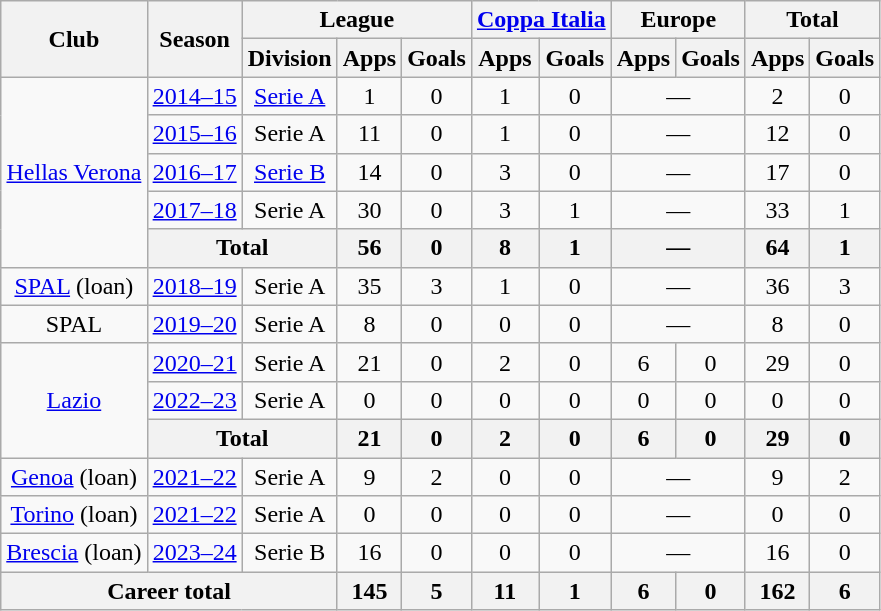<table class="wikitable" style="text-align: center">
<tr>
<th rowspan="2">Club</th>
<th rowspan="2">Season</th>
<th colspan="3">League</th>
<th colspan="2"><a href='#'>Coppa Italia</a></th>
<th colspan="2">Europe</th>
<th colspan="2">Total</th>
</tr>
<tr>
<th>Division</th>
<th>Apps</th>
<th>Goals</th>
<th>Apps</th>
<th>Goals</th>
<th>Apps</th>
<th>Goals</th>
<th>Apps</th>
<th>Goals</th>
</tr>
<tr>
<td rowspan="5"><a href='#'>Hellas Verona</a></td>
<td><a href='#'>2014–15</a></td>
<td><a href='#'>Serie A</a></td>
<td>1</td>
<td>0</td>
<td>1</td>
<td>0</td>
<td colspan="2">—</td>
<td>2</td>
<td>0</td>
</tr>
<tr>
<td><a href='#'>2015–16</a></td>
<td>Serie A</td>
<td>11</td>
<td>0</td>
<td>1</td>
<td>0</td>
<td colspan="2">—</td>
<td>12</td>
<td>0</td>
</tr>
<tr>
<td><a href='#'>2016–17</a></td>
<td><a href='#'>Serie B</a></td>
<td>14</td>
<td>0</td>
<td>3</td>
<td>0</td>
<td colspan="2">—</td>
<td>17</td>
<td>0</td>
</tr>
<tr>
<td><a href='#'>2017–18</a></td>
<td>Serie A</td>
<td>30</td>
<td>0</td>
<td>3</td>
<td>1</td>
<td colspan="2">—</td>
<td>33</td>
<td>1</td>
</tr>
<tr>
<th colspan="2">Total</th>
<th>56</th>
<th>0</th>
<th>8</th>
<th>1</th>
<th colspan="2">—</th>
<th>64</th>
<th>1</th>
</tr>
<tr>
<td><a href='#'>SPAL</a> (loan)</td>
<td><a href='#'>2018–19</a></td>
<td>Serie A</td>
<td>35</td>
<td>3</td>
<td>1</td>
<td>0</td>
<td colspan="2">—</td>
<td>36</td>
<td>3</td>
</tr>
<tr>
<td>SPAL</td>
<td><a href='#'>2019–20</a></td>
<td>Serie A</td>
<td>8</td>
<td>0</td>
<td>0</td>
<td>0</td>
<td colspan="2">—</td>
<td>8</td>
<td>0</td>
</tr>
<tr>
<td rowspan="3"><a href='#'>Lazio</a></td>
<td><a href='#'>2020–21</a></td>
<td>Serie A</td>
<td>21</td>
<td>0</td>
<td>2</td>
<td>0</td>
<td>6</td>
<td>0</td>
<td>29</td>
<td>0</td>
</tr>
<tr>
<td><a href='#'>2022–23</a></td>
<td>Serie A</td>
<td>0</td>
<td>0</td>
<td>0</td>
<td>0</td>
<td>0</td>
<td>0</td>
<td>0</td>
<td>0</td>
</tr>
<tr>
<th colspan="2">Total</th>
<th>21</th>
<th>0</th>
<th>2</th>
<th>0</th>
<th>6</th>
<th>0</th>
<th>29</th>
<th>0</th>
</tr>
<tr>
<td><a href='#'>Genoa</a> (loan)</td>
<td><a href='#'>2021–22</a></td>
<td>Serie A</td>
<td>9</td>
<td>2</td>
<td>0</td>
<td>0</td>
<td colspan="2">—</td>
<td>9</td>
<td>2</td>
</tr>
<tr>
<td><a href='#'>Torino</a> (loan)</td>
<td><a href='#'>2021–22</a></td>
<td>Serie A</td>
<td>0</td>
<td>0</td>
<td>0</td>
<td>0</td>
<td colspan="2">—</td>
<td>0</td>
<td>0</td>
</tr>
<tr>
<td><a href='#'>Brescia</a> (loan)</td>
<td><a href='#'>2023–24</a></td>
<td>Serie B</td>
<td>16</td>
<td>0</td>
<td>0</td>
<td>0</td>
<td colspan="2">—</td>
<td>16</td>
<td>0</td>
</tr>
<tr>
<th colspan="3">Career total</th>
<th>145</th>
<th>5</th>
<th>11</th>
<th>1</th>
<th>6</th>
<th>0</th>
<th>162</th>
<th>6</th>
</tr>
</table>
